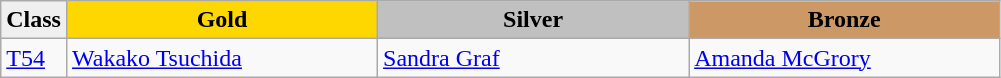<table class="wikitable" style="text-align:left">
<tr align="center">
<td bgcolor=efefef><strong>Class</strong></td>
<td width=200 bgcolor=gold><strong>Gold</strong></td>
<td width=200 bgcolor=silver><strong>Silver</strong></td>
<td width=200 bgcolor=CC9966><strong>Bronze</strong></td>
</tr>
<tr>
<td><a href='#'>T54</a></td>
<td><a href='#'>Wakako Tsuchida</a><br><em></em></td>
<td><a href='#'>Sandra Graf</a><br><em></em></td>
<td><a href='#'>Amanda McGrory</a><br><em></em></td>
</tr>
</table>
